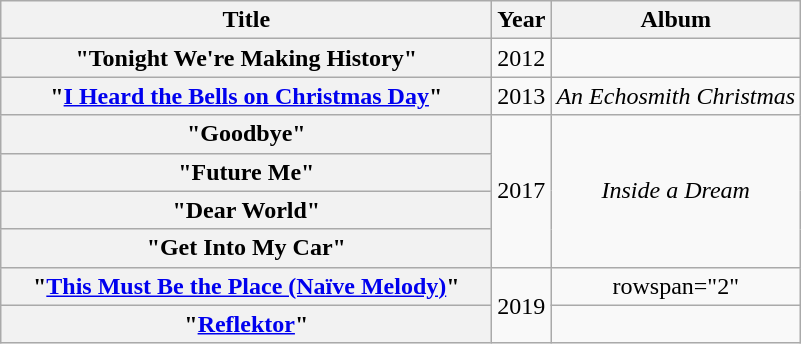<table class="wikitable plainrowheaders" style="text-align:center;" border="1">
<tr>
<th scope="col" style="width:20em;">Title</th>
<th scope="col" style="width:1em;">Year</th>
<th scope="col">Album</th>
</tr>
<tr>
<th scope="row">"Tonight We're Making History"</th>
<td>2012</td>
<td></td>
</tr>
<tr>
<th scope="row">"<a href='#'>I Heard the Bells on Christmas Day</a>"</th>
<td>2013</td>
<td><em>An Echosmith Christmas</em></td>
</tr>
<tr>
<th scope="row">"Goodbye"</th>
<td rowspan="4">2017</td>
<td rowspan="4"><em>Inside a Dream</em></td>
</tr>
<tr>
<th scope="row">"Future Me"</th>
</tr>
<tr>
<th scope="row">"Dear World"</th>
</tr>
<tr>
<th scope="row">"Get Into My Car"</th>
</tr>
<tr>
<th scope="row">"<a href='#'>This Must Be the Place (Naïve Melody)</a>"</th>
<td rowspan="2">2019</td>
<td>rowspan="2" </td>
</tr>
<tr>
<th scope="row">"<a href='#'>Reflektor</a>"</th>
</tr>
</table>
